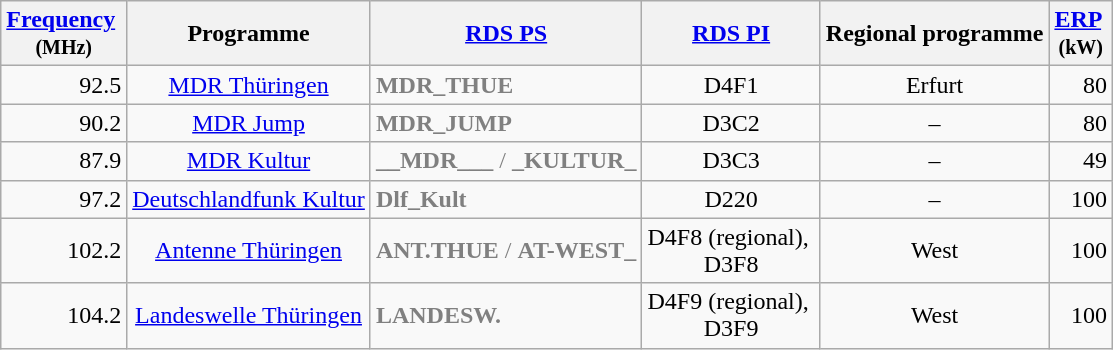<table class="wikitable sortable" style="text-align:center;">
<tr>
<th><a href='#'>Frequency</a> <br><small>(MHz)</small></th>
<th>Programme</th>
<th><a href='#'>RDS PS</a></th>
<th><a href='#'>RDS PI</a></th>
<th>Regional programme</th>
<th><a href='#'>ERP</a> <br><small>(kW)</small></th>
</tr>
<tr>
<td style="text-align:right">92.5</td>
<td><a href='#'>MDR Thüringen</a></td>
<td style="color:gray; text-align:left;"><strong>MDR_THUE</strong></td>
<td>D4F1</td>
<td>Erfurt</td>
<td style="text-align:right">80</td>
</tr>
<tr>
<td style="text-align:right">90.2</td>
<td><a href='#'>MDR Jump</a></td>
<td style="color:gray; text-align:left;"><strong>MDR_JUMP</strong></td>
<td>D3C2</td>
<td>–</td>
<td style="text-align:right">80</td>
</tr>
<tr>
<td style="text-align:right">87.9</td>
<td><a href='#'>MDR Kultur</a></td>
<td style="color:gray; text-align:left;"><strong>__MDR___</strong> / <strong>_KULTUR_</strong></td>
<td>D3C3</td>
<td>–</td>
<td style="text-align:right">49</td>
</tr>
<tr>
<td style="text-align:right">97.2</td>
<td><a href='#'>Deutschlandfunk Kultur</a></td>
<td style="color:gray; text-align:left;"><strong>Dlf_Kult</strong></td>
<td>D220</td>
<td>–</td>
<td style="text-align:right">100</td>
</tr>
<tr>
<td style="text-align:right">102.2</td>
<td><a href='#'>Antenne Thüringen</a></td>
<td style="color:gray; text-align:left;"><strong>ANT.THUE</strong> / <strong>AT-WEST_</strong></td>
<td>D4F8 (regional), <br>D3F8</td>
<td>West</td>
<td style="text-align:right">100</td>
</tr>
<tr>
<td style="text-align:right">104.2</td>
<td><a href='#'>Landeswelle Thüringen</a></td>
<td style="color:gray; text-align:left;"><strong>LANDESW.</strong></td>
<td>D4F9 (regional), <br>D3F9</td>
<td>West</td>
<td style="text-align:right">100</td>
</tr>
</table>
